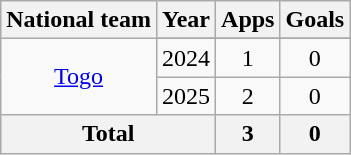<table class="wikitable" style="text-align:center">
<tr>
<th>National team</th>
<th>Year</th>
<th>Apps</th>
<th>Goals</th>
</tr>
<tr>
<td rowspan="3"><a href='#'>Togo</a></td>
</tr>
<tr>
<td>2024</td>
<td>1</td>
<td>0</td>
</tr>
<tr>
<td>2025</td>
<td>2</td>
<td>0</td>
</tr>
<tr>
<th colspan=2>Total</th>
<th>3</th>
<th>0</th>
</tr>
</table>
